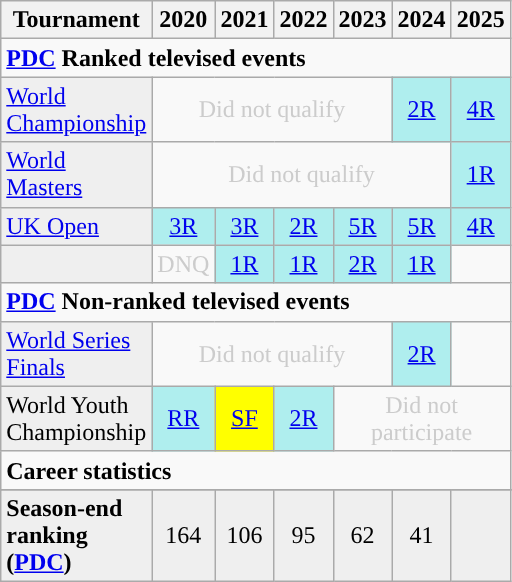<table class="wikitable" style="width:20%; margin:0">
<tr>
<th>Tournament</th>
<th>2020</th>
<th>2021</th>
<th>2022</th>
<th>2023</th>
<th>2024</th>
<th>2025</th>
</tr>
<tr>
<td colspan="10" style="text-align:left"><strong><a href='#'>PDC</a> Ranked televised events</strong></td>
</tr>
<tr>
<td style="background:#efefef;"><a href='#'>World Championship</a></td>
<td colspan="4" style="text-align:center; color:#ccc;">Did not qualify</td>
<td style="text-align:center; background:#afeeee;"><a href='#'>2R</a></td>
<td style="text-align:center; background:#afeeee;"><a href='#'>4R</a></td>
</tr>
<tr>
<td style="background:#efefef;"><a href='#'>World Masters</a></td>
<td colspan="5" style="text-align:center; color:#ccc;">Did not qualify</td>
<td style="text-align:center; background:#afeeee;"><a href='#'>1R</a></td>
</tr>
<tr>
<td style="background:#efefef;"><a href='#'>UK Open</a></td>
<td style="text-align:center; background:#afeeee;"><a href='#'>3R</a></td>
<td style="text-align:center; background:#afeeee;"><a href='#'>3R</a></td>
<td style="text-align:center; background:#afeeee;"><a href='#'>2R</a></td>
<td style="text-align:center; background:#afeeee;"><a href='#'>5R</a></td>
<td style="text-align:center; background:#afeeee;"><a href='#'>5R</a></td>
<td style="text-align:center; background:#afeeee;"><a href='#'>4R</a></td>
</tr>
<tr>
<td style="background:#efefef;"></td>
<td style="text-align:center; color:#ccc;">DNQ</td>
<td style="text-align:center; background:#afeeee;"><a href='#'>1R</a></td>
<td style="text-align:center; background:#afeeee;"><a href='#'>1R</a></td>
<td style="text-align:center; background:#afeeee;"><a href='#'>2R</a></td>
<td style="text-align:center; background:#afeeee;"><a href='#'>1R</a></td>
<td></td>
</tr>
<tr>
<td colspan="10" style="text-align:left"><strong><a href='#'>PDC</a> Non-ranked televised events</strong></td>
</tr>
<tr>
<td style="background:#efefef;"><a href='#'>World Series Finals</a></td>
<td colspan="4" style="text-align:center; color:#ccc;">Did not qualify</td>
<td style="text-align:center; background:#afeeee;"><a href='#'>2R</a></td>
<td></td>
</tr>
<tr>
<td style="background:#efefef;">World Youth Championship</td>
<td style="text-align:center; background:#afeeee;"><a href='#'>RR</a></td>
<td style="text-align:center; background:yellow;"><a href='#'>SF</a></td>
<td style="text-align:center; background:#afeeee;"><a href='#'>2R</a></td>
<td colspan="3" style="text-align:center; color:#ccc;">Did not participate</td>
</tr>
<tr>
<td colspan="10" style="text-align:left"><strong>Career statistics</strong></td>
</tr>
<tr>
</tr>
<tr style="background:#efefef">
<td style="text-align:left"><strong>Season-end ranking (<a href='#'>PDC</a>)</strong></td>
<td style="text-align:center;">164</td>
<td style="text-align:center;">106</td>
<td style="text-align:center;">95</td>
<td style="text-align:center;">62</td>
<td style="text-align:center;">41</td>
<td></td>
</tr>
</table>
